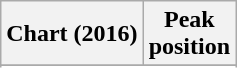<table class="wikitable sortable plainrowheaders" style="text-align:center">
<tr>
<th scope="col">Chart (2016)</th>
<th scope="col">Peak<br> position</th>
</tr>
<tr>
</tr>
<tr>
</tr>
<tr>
</tr>
<tr>
</tr>
<tr>
</tr>
<tr>
</tr>
</table>
